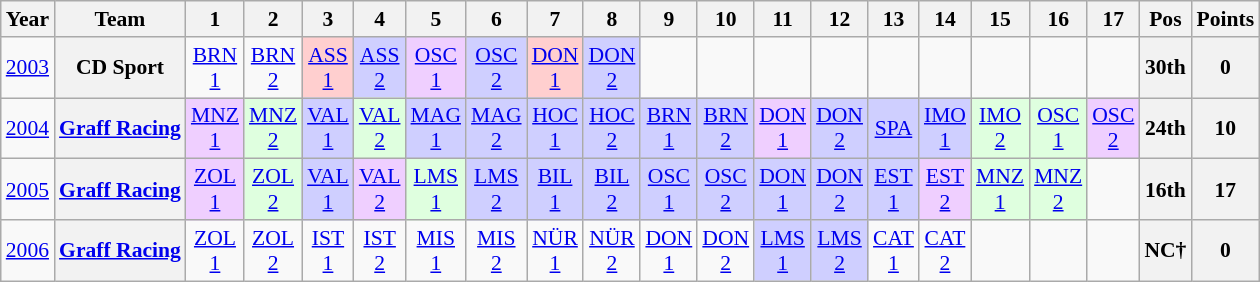<table class="wikitable" style="text-align:center; font-size:90%">
<tr>
<th>Year</th>
<th>Team</th>
<th>1</th>
<th>2</th>
<th>3</th>
<th>4</th>
<th>5</th>
<th>6</th>
<th>7</th>
<th>8</th>
<th>9</th>
<th>10</th>
<th>11</th>
<th>12</th>
<th>13</th>
<th>14</th>
<th>15</th>
<th>16</th>
<th>17</th>
<th>Pos</th>
<th>Points</th>
</tr>
<tr>
<td><a href='#'>2003</a></td>
<th>CD Sport</th>
<td><a href='#'>BRN<br>1</a></td>
<td><a href='#'>BRN<br>2</a></td>
<td style="background:#FFCFCF;"><a href='#'>ASS<br>1</a><br></td>
<td style="background:#CFCFFF;"><a href='#'>ASS<br>2</a><br></td>
<td style="background:#EFCFFF;"><a href='#'>OSC<br>1</a><br></td>
<td style="background:#CFCFFF;"><a href='#'>OSC<br>2</a><br></td>
<td style="background:#FFCFCF;"><a href='#'>DON<br>1</a><br></td>
<td style="background:#CFCFFF;"><a href='#'>DON<br>2</a><br></td>
<td></td>
<td></td>
<td></td>
<td></td>
<td></td>
<td></td>
<td></td>
<td></td>
<td></td>
<th>30th</th>
<th>0</th>
</tr>
<tr>
<td><a href='#'>2004</a></td>
<th><a href='#'>Graff Racing</a></th>
<td style="background:#EFCFFF;"><a href='#'>MNZ<br>1</a><br></td>
<td style="background:#DFFFDF;"><a href='#'>MNZ<br>2</a><br></td>
<td style="background:#CFCFFF;"><a href='#'>VAL<br>1</a><br></td>
<td style="background:#DFFFDF;"><a href='#'>VAL<br>2</a><br></td>
<td style="background:#CFCFFF;"><a href='#'>MAG<br>1</a><br></td>
<td style="background:#CFCFFF;"><a href='#'>MAG<br>2</a><br></td>
<td style="background:#CFCFFF;"><a href='#'>HOC<br>1</a><br></td>
<td style="background:#CFCFFF;"><a href='#'>HOC<br>2</a><br></td>
<td style="background:#CFCFFF;"><a href='#'>BRN<br>1</a><br></td>
<td style="background:#CFCFFF;"><a href='#'>BRN<br>2</a><br></td>
<td style="background:#EFCFFF;"><a href='#'>DON<br>1</a><br></td>
<td style="background:#CFCFFF;"><a href='#'>DON<br>2</a><br></td>
<td style="background:#CFCFFF;"><a href='#'>SPA</a><br></td>
<td style="background:#CFCFFF;"><a href='#'>IMO<br>1</a><br></td>
<td style="background:#DFFFDF;"><a href='#'>IMO<br>2</a><br></td>
<td style="background:#DFFFDF;"><a href='#'>OSC<br>1</a><br></td>
<td style="background:#EFCFFF;"><a href='#'>OSC<br>2</a><br></td>
<th>24th</th>
<th>10</th>
</tr>
<tr>
<td><a href='#'>2005</a></td>
<th><a href='#'>Graff Racing</a></th>
<td style="background:#EFCFFF;"><a href='#'>ZOL<br>1</a><br></td>
<td style="background:#DFFFDF;"><a href='#'>ZOL<br>2</a><br></td>
<td style="background:#CFCFFF;"><a href='#'>VAL<br>1</a><br></td>
<td style="background:#EFCFFF;"><a href='#'>VAL<br>2</a><br></td>
<td style="background:#DFFFDF;"><a href='#'>LMS<br>1</a><br></td>
<td style="background:#CFCFFF;"><a href='#'>LMS<br>2</a><br></td>
<td style="background:#CFCFFF;"><a href='#'>BIL<br>1</a><br></td>
<td style="background:#CFCFFF;"><a href='#'>BIL<br>2</a><br></td>
<td style="background:#CFCFFF;"><a href='#'>OSC<br>1</a><br></td>
<td style="background:#CFCFFF;"><a href='#'>OSC<br>2</a><br></td>
<td style="background:#CFCFFF;"><a href='#'>DON<br>1</a><br></td>
<td style="background:#CFCFFF;"><a href='#'>DON<br>2</a><br></td>
<td style="background:#CFCFFF;"><a href='#'>EST<br>1</a><br></td>
<td style="background:#EFCFFF;"><a href='#'>EST<br>2</a><br></td>
<td style="background:#DFFFDF;"><a href='#'>MNZ<br>1</a><br></td>
<td style="background:#DFFFDF;"><a href='#'>MNZ<br>2</a><br></td>
<td></td>
<th>16th</th>
<th>17</th>
</tr>
<tr>
<td><a href='#'>2006</a></td>
<th><a href='#'>Graff Racing</a></th>
<td><a href='#'>ZOL<br>1</a></td>
<td><a href='#'>ZOL<br>2</a></td>
<td><a href='#'>IST<br>1</a></td>
<td><a href='#'>IST<br>2</a></td>
<td><a href='#'>MIS<br>1</a></td>
<td><a href='#'>MIS<br>2</a></td>
<td><a href='#'>NÜR<br>1</a></td>
<td><a href='#'>NÜR<br>2</a></td>
<td><a href='#'>DON<br>1</a></td>
<td><a href='#'>DON<br>2</a></td>
<td style="background:#CFCFFF;"><a href='#'>LMS<br>1</a><br></td>
<td style="background:#CFCFFF;"><a href='#'>LMS<br>2</a><br></td>
<td><a href='#'>CAT<br>1</a></td>
<td><a href='#'>CAT<br>2</a></td>
<td></td>
<td></td>
<td></td>
<th>NC†</th>
<th>0</th>
</tr>
</table>
